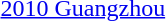<table>
<tr>
<td><a href='#'>2010 Guangzhou</a></td>
<td></td>
<td></td>
<td></td>
</tr>
</table>
